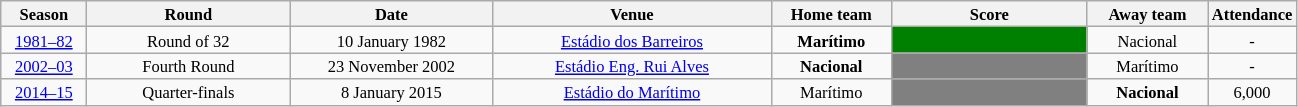<table class="wikitable" style="text-align: center; font-size: 11px">
<tr>
<th style="width:52px;">Season</th>
<th style="width:130px;">Round</th>
<th style="width:130px;">Date</th>
<th style="width:180px;">Venue</th>
<th style="width:75px;">Home team</th>
<th style="width:125px;">Score</th>
<th style="width:75px;">Away team</th>
<th style="width:40px;">Attendance</th>
</tr>
<tr>
<td><a href='#'>1981–82</a></td>
<td>Round of 32</td>
<td>10 January 1982</td>
<td><a href='#'>Estádio dos Barreiros</a></td>
<td><strong>Marítimo</strong></td>
<td bgcolor=green></td>
<td>Nacional</td>
<td>-</td>
</tr>
<tr>
<td><a href='#'>2002–03</a></td>
<td>Fourth Round</td>
<td>23 November 2002</td>
<td><a href='#'>Estádio Eng. Rui Alves</a></td>
<td><strong>Nacional</strong></td>
<td bgcolor=grey></td>
<td>Marítimo</td>
<td>-</td>
</tr>
<tr>
<td><a href='#'>2014–15</a></td>
<td>Quarter-finals</td>
<td>8 January 2015</td>
<td><a href='#'>Estádio do Marítimo</a></td>
<td>Marítimo</td>
<td bgcolor=grey></td>
<td><strong>Nacional</strong></td>
<td>6,000</td>
</tr>
</table>
